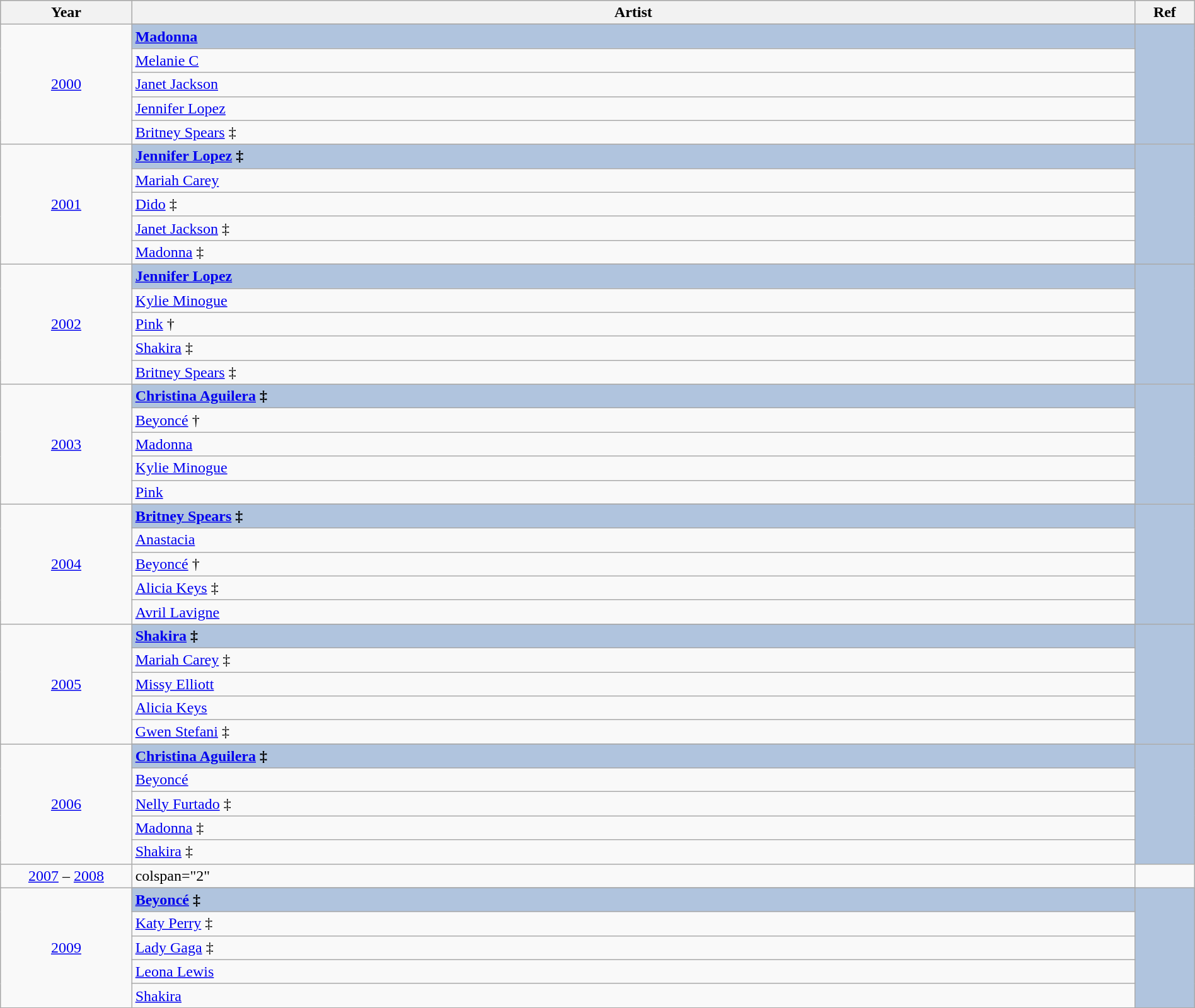<table class="wikitable" style="width:100%;">
<tr style="background:#bebebe;">
<th style="width:11%;">Year</th>
<th style="width:84%;">Artist</th>
<th style="width:5%;">Ref</th>
</tr>
<tr>
<td rowspan="6" align="center"><a href='#'>2000</a></td>
</tr>
<tr style="background:#B0C4DE">
<td><strong><a href='#'>Madonna</a></strong></td>
<td rowspan="6" align="center"></td>
</tr>
<tr>
<td><a href='#'>Melanie C</a></td>
</tr>
<tr>
<td><a href='#'>Janet Jackson</a></td>
</tr>
<tr>
<td><a href='#'>Jennifer Lopez</a></td>
</tr>
<tr>
<td><a href='#'>Britney Spears</a> ‡</td>
</tr>
<tr>
<td rowspan="6" align="center"><a href='#'>2001</a></td>
</tr>
<tr style="background:#B0C4DE">
<td><strong><a href='#'>Jennifer Lopez</a> ‡</strong></td>
<td rowspan="6" align="center"></td>
</tr>
<tr>
<td><a href='#'>Mariah Carey</a></td>
</tr>
<tr>
<td><a href='#'>Dido</a> ‡</td>
</tr>
<tr>
<td><a href='#'>Janet Jackson</a> ‡</td>
</tr>
<tr>
<td><a href='#'>Madonna</a> ‡</td>
</tr>
<tr>
<td rowspan="6" align="center"><a href='#'>2002</a></td>
</tr>
<tr style="background:#B0C4DE">
<td><strong><a href='#'>Jennifer Lopez</a></strong></td>
<td rowspan="6" align="center"></td>
</tr>
<tr>
<td><a href='#'>Kylie Minogue</a></td>
</tr>
<tr>
<td><a href='#'>Pink</a> †</td>
</tr>
<tr>
<td><a href='#'>Shakira</a> ‡</td>
</tr>
<tr>
<td><a href='#'>Britney Spears</a> ‡</td>
</tr>
<tr>
<td rowspan="6" align="center"><a href='#'>2003</a></td>
</tr>
<tr style="background:#B0C4DE">
<td><strong><a href='#'>Christina Aguilera</a> ‡</strong></td>
<td rowspan="6" align="center"></td>
</tr>
<tr>
<td><a href='#'>Beyoncé</a> †</td>
</tr>
<tr>
<td><a href='#'>Madonna</a></td>
</tr>
<tr>
<td><a href='#'>Kylie Minogue</a></td>
</tr>
<tr>
<td><a href='#'>Pink</a></td>
</tr>
<tr>
<td rowspan="6" align="center"><a href='#'>2004</a></td>
</tr>
<tr style="background:#B0C4DE">
<td><strong><a href='#'>Britney Spears</a> ‡</strong></td>
<td rowspan="6" align="center"></td>
</tr>
<tr>
<td><a href='#'>Anastacia</a></td>
</tr>
<tr>
<td><a href='#'>Beyoncé</a> †</td>
</tr>
<tr>
<td><a href='#'>Alicia Keys</a> ‡</td>
</tr>
<tr>
<td><a href='#'>Avril Lavigne</a></td>
</tr>
<tr>
<td rowspan="6" align="center"><a href='#'>2005</a></td>
</tr>
<tr style="background:#B0C4DE">
<td><strong><a href='#'>Shakira</a> ‡</strong></td>
<td rowspan="6" align="center"></td>
</tr>
<tr>
<td><a href='#'>Mariah Carey</a> ‡</td>
</tr>
<tr>
<td><a href='#'>Missy Elliott</a></td>
</tr>
<tr>
<td><a href='#'>Alicia Keys</a></td>
</tr>
<tr>
<td><a href='#'>Gwen Stefani</a> ‡</td>
</tr>
<tr>
<td rowspan="6" align="center"><a href='#'>2006</a></td>
</tr>
<tr style="background:#B0C4DE">
<td><strong><a href='#'>Christina Aguilera</a> ‡</strong></td>
<td rowspan="5" align="center"></td>
</tr>
<tr>
<td><a href='#'>Beyoncé</a></td>
</tr>
<tr>
<td><a href='#'>Nelly Furtado</a> ‡</td>
</tr>
<tr>
<td><a href='#'>Madonna</a> ‡</td>
</tr>
<tr>
<td><a href='#'>Shakira</a> ‡</td>
</tr>
<tr>
<td align="center"><a href='#'>2007</a> – <a href='#'>2008</a></td>
<td>colspan="2" </td>
</tr>
<tr>
<td rowspan="6" align="center"><a href='#'>2009</a></td>
</tr>
<tr style="background:#B0C4DE">
<td><strong><a href='#'>Beyoncé</a> ‡</strong></td>
<td rowspan="6" align="center"></td>
</tr>
<tr>
<td><a href='#'>Katy Perry</a> ‡</td>
</tr>
<tr>
<td><a href='#'>Lady Gaga</a> ‡</td>
</tr>
<tr>
<td><a href='#'>Leona Lewis</a></td>
</tr>
<tr>
<td><a href='#'>Shakira</a></td>
</tr>
</table>
